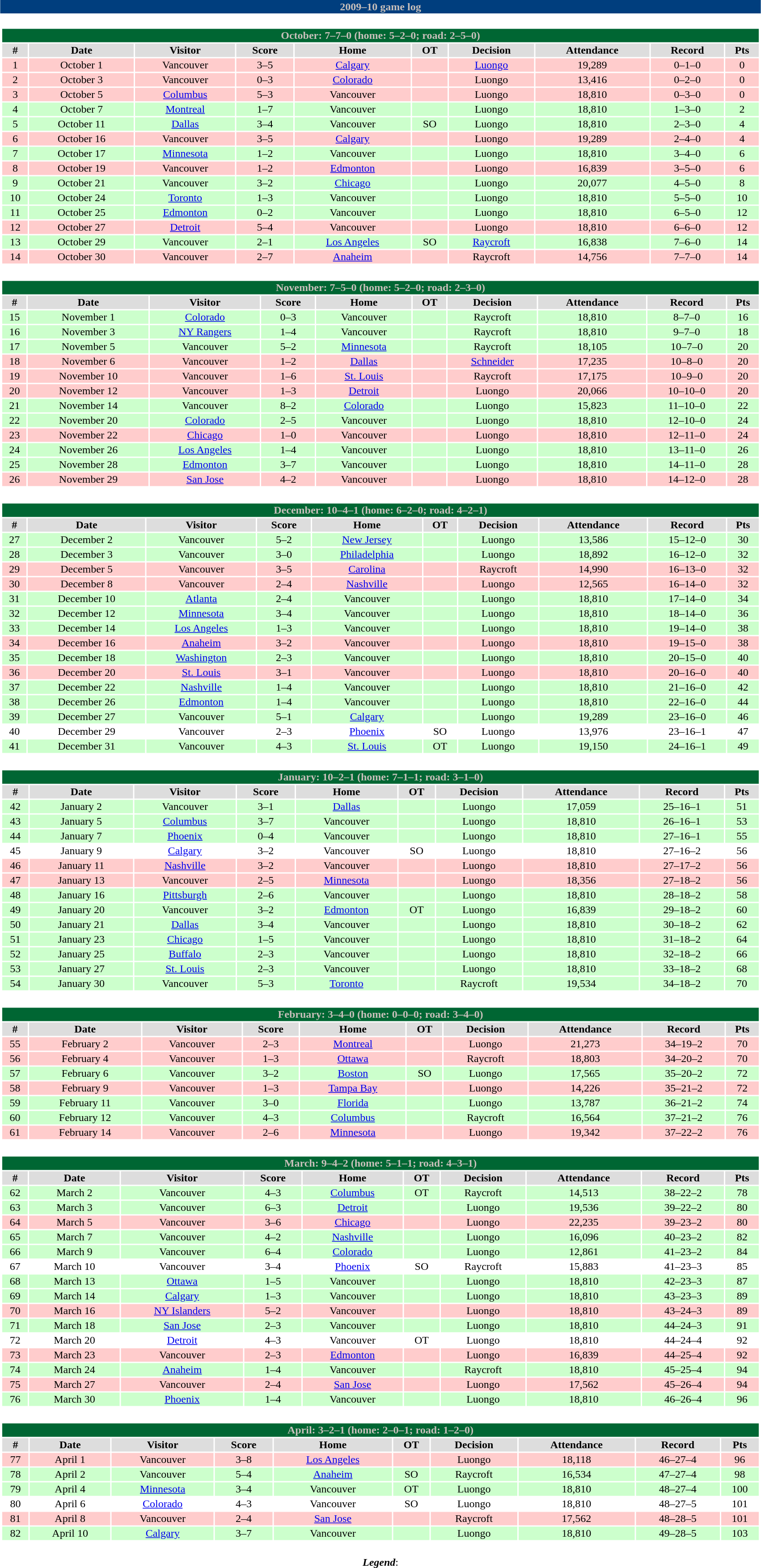<table class="toccolours" width=90% style="clear:both; margin:1.5em auto; text-align:center;">
<tr>
<th colspan=10 style="background:#003e7e; color:#c9c0bb;">2009–10 game log</th>
</tr>
<tr>
<td colspan=10><br><table class="toccolours collapsible collapsed" width=100%>
<tr>
<th colspan=10 style="background:#006633; color:#c9c0bb;">October: 7–7–0 (home: 5–2–0; road: 2–5–0)</th>
</tr>
<tr align="center" bgcolor="#dddddd">
<th>#</th>
<th>Date</th>
<th>Visitor</th>
<th>Score</th>
<th>Home</th>
<th>OT</th>
<th>Decision</th>
<th>Attendance</th>
<th>Record</th>
<th>Pts</th>
</tr>
<tr align="center" bgcolor="ffcccc">
<td>1</td>
<td>October 1</td>
<td>Vancouver</td>
<td>3–5</td>
<td><a href='#'>Calgary</a></td>
<td></td>
<td><a href='#'>Luongo</a></td>
<td>19,289</td>
<td>0–1–0</td>
<td>0</td>
</tr>
<tr align="center" bgcolor="ffcccc">
<td>2</td>
<td>October 3</td>
<td>Vancouver</td>
<td>0–3</td>
<td><a href='#'>Colorado</a></td>
<td></td>
<td>Luongo</td>
<td>13,416</td>
<td>0–2–0</td>
<td>0</td>
</tr>
<tr align="center" bgcolor="ffcccc">
<td>3</td>
<td>October 5</td>
<td><a href='#'>Columbus</a></td>
<td>5–3</td>
<td>Vancouver</td>
<td></td>
<td>Luongo</td>
<td>18,810</td>
<td>0–3–0</td>
<td>0</td>
</tr>
<tr align="center" bgcolor="ccffcc">
<td>4</td>
<td>October 7</td>
<td><a href='#'>Montreal</a></td>
<td>1–7</td>
<td>Vancouver</td>
<td></td>
<td>Luongo</td>
<td>18,810</td>
<td>1–3–0</td>
<td>2</td>
</tr>
<tr align="center" bgcolor="ccffcc">
<td>5</td>
<td>October 11</td>
<td><a href='#'>Dallas</a></td>
<td>3–4</td>
<td>Vancouver</td>
<td>SO</td>
<td>Luongo</td>
<td>18,810</td>
<td>2–3–0</td>
<td>4</td>
</tr>
<tr align="center" bgcolor="ffcccc">
<td>6</td>
<td>October 16</td>
<td>Vancouver</td>
<td>3–5</td>
<td><a href='#'>Calgary</a></td>
<td></td>
<td>Luongo</td>
<td>19,289</td>
<td>2–4–0</td>
<td>4</td>
</tr>
<tr align="center" bgcolor="ccffcc">
<td>7</td>
<td>October 17</td>
<td><a href='#'>Minnesota</a></td>
<td>1–2</td>
<td>Vancouver</td>
<td></td>
<td>Luongo</td>
<td>18,810</td>
<td>3–4–0</td>
<td>6</td>
</tr>
<tr align="center" bgcolor="ffcccc">
<td>8</td>
<td>October 19</td>
<td>Vancouver</td>
<td>1–2</td>
<td><a href='#'>Edmonton</a></td>
<td></td>
<td>Luongo</td>
<td>16,839</td>
<td>3–5–0</td>
<td>6</td>
</tr>
<tr align="center" bgcolor="ccffcc">
<td>9</td>
<td>October 21</td>
<td>Vancouver</td>
<td>3–2</td>
<td><a href='#'>Chicago</a></td>
<td></td>
<td>Luongo</td>
<td>20,077</td>
<td>4–5–0</td>
<td>8</td>
</tr>
<tr align="center" bgcolor="ccffcc">
<td>10</td>
<td>October 24</td>
<td><a href='#'>Toronto</a></td>
<td>1–3</td>
<td>Vancouver</td>
<td></td>
<td>Luongo</td>
<td>18,810</td>
<td>5–5–0</td>
<td>10</td>
</tr>
<tr align="center" bgcolor="ccffcc">
<td>11</td>
<td>October 25</td>
<td><a href='#'>Edmonton</a></td>
<td>0–2</td>
<td>Vancouver</td>
<td></td>
<td>Luongo</td>
<td>18,810</td>
<td>6–5–0</td>
<td>12</td>
</tr>
<tr align="center" bgcolor="ffcccc">
<td>12</td>
<td>October 27</td>
<td><a href='#'>Detroit</a></td>
<td>5–4</td>
<td>Vancouver</td>
<td></td>
<td>Luongo</td>
<td>18,810</td>
<td>6–6–0</td>
<td>12</td>
</tr>
<tr align="center" bgcolor="ccffcc">
<td>13</td>
<td>October 29</td>
<td>Vancouver</td>
<td>2–1</td>
<td><a href='#'>Los Angeles</a></td>
<td>SO</td>
<td><a href='#'>Raycroft</a></td>
<td>16,838</td>
<td>7–6–0</td>
<td>14</td>
</tr>
<tr align="center" bgcolor="ffcccc">
<td>14</td>
<td>October 30</td>
<td>Vancouver</td>
<td>2–7</td>
<td><a href='#'>Anaheim</a></td>
<td></td>
<td>Raycroft</td>
<td>14,756</td>
<td>7–7–0</td>
<td>14</td>
</tr>
</table>
</td>
</tr>
<tr>
<td colspan=10><br><table class="toccolours collapsible collapsed" width=100%>
<tr>
<th colspan=10 style="background:#006633; color:#c9c0bb;">November: 7–5–0 (home: 5–2–0; road: 2–3–0)</th>
</tr>
<tr align="center" bgcolor="#dddddd">
<th>#</th>
<th>Date</th>
<th>Visitor</th>
<th>Score</th>
<th>Home</th>
<th>OT</th>
<th>Decision</th>
<th>Attendance</th>
<th>Record</th>
<th>Pts</th>
</tr>
<tr align="center" bgcolor="ccffcc">
<td>15</td>
<td>November 1</td>
<td><a href='#'>Colorado</a></td>
<td>0–3</td>
<td>Vancouver</td>
<td></td>
<td>Raycroft</td>
<td>18,810</td>
<td>8–7–0</td>
<td>16</td>
</tr>
<tr align="center" bgcolor="ccffcc">
<td>16</td>
<td>November 3</td>
<td><a href='#'>NY Rangers</a></td>
<td>1–4</td>
<td>Vancouver</td>
<td></td>
<td>Raycroft</td>
<td>18,810</td>
<td>9–7–0</td>
<td>18</td>
</tr>
<tr align="center" bgcolor="ccffcc">
<td>17</td>
<td>November 5</td>
<td>Vancouver</td>
<td>5–2</td>
<td><a href='#'>Minnesota</a></td>
<td></td>
<td>Raycroft</td>
<td>18,105</td>
<td>10–7–0</td>
<td>20</td>
</tr>
<tr align="center"  bgcolor="ffcccc">
<td>18</td>
<td>November 6</td>
<td>Vancouver</td>
<td>1–2</td>
<td><a href='#'>Dallas</a></td>
<td></td>
<td><a href='#'>Schneider</a></td>
<td>17,235</td>
<td>10–8–0</td>
<td>20</td>
</tr>
<tr align="center"  bgcolor="ffcccc">
<td>19</td>
<td>November 10</td>
<td>Vancouver</td>
<td>1–6</td>
<td><a href='#'>St. Louis</a></td>
<td></td>
<td>Raycroft</td>
<td>17,175</td>
<td>10–9–0</td>
<td>20</td>
</tr>
<tr align="center" bgcolor="ffcccc">
<td>20</td>
<td>November 12</td>
<td>Vancouver</td>
<td>1–3</td>
<td><a href='#'>Detroit</a></td>
<td></td>
<td>Luongo</td>
<td>20,066</td>
<td>10–10–0</td>
<td>20</td>
</tr>
<tr align="center" bgcolor="ccffcc">
<td>21</td>
<td>November 14</td>
<td>Vancouver</td>
<td>8–2</td>
<td><a href='#'>Colorado</a></td>
<td></td>
<td>Luongo</td>
<td>15,823</td>
<td>11–10–0</td>
<td>22</td>
</tr>
<tr align="center" bgcolor="ccffcc">
<td>22</td>
<td>November 20</td>
<td><a href='#'>Colorado</a></td>
<td>2–5</td>
<td>Vancouver</td>
<td></td>
<td>Luongo</td>
<td>18,810</td>
<td>12–10–0</td>
<td>24</td>
</tr>
<tr align="center" bgcolor="ffcccc">
<td>23</td>
<td>November 22</td>
<td><a href='#'>Chicago</a></td>
<td>1–0</td>
<td>Vancouver</td>
<td></td>
<td>Luongo</td>
<td>18,810</td>
<td>12–11–0</td>
<td>24</td>
</tr>
<tr align="center" bgcolor="ccffcc">
<td>24</td>
<td>November 26</td>
<td><a href='#'>Los Angeles</a></td>
<td>1–4</td>
<td>Vancouver</td>
<td></td>
<td>Luongo</td>
<td>18,810</td>
<td>13–11–0</td>
<td>26</td>
</tr>
<tr align="center" bgcolor="ccffcc">
<td>25</td>
<td>November 28</td>
<td><a href='#'>Edmonton</a></td>
<td>3–7</td>
<td>Vancouver</td>
<td></td>
<td>Luongo</td>
<td>18,810</td>
<td>14–11–0</td>
<td>28</td>
</tr>
<tr align="center" bgcolor="ffcccc">
<td>26</td>
<td>November 29</td>
<td><a href='#'>San Jose</a></td>
<td>4–2</td>
<td>Vancouver</td>
<td></td>
<td>Luongo</td>
<td>18,810</td>
<td>14–12–0</td>
<td>28</td>
</tr>
</table>
</td>
</tr>
<tr>
<td colspan=10><br><table class="toccolours collapsible collapsed" width=100%>
<tr>
<th colspan=10 style="background:#006633; color:#c9c0bb;">December: 10–4–1 (home: 6–2–0; road: 4–2–1)</th>
</tr>
<tr align="center" bgcolor="#dddddd">
<th>#</th>
<th>Date</th>
<th>Visitor</th>
<th>Score</th>
<th>Home</th>
<th>OT</th>
<th>Decision</th>
<th>Attendance</th>
<th>Record</th>
<th>Pts</th>
</tr>
<tr align="center" bgcolor="ccffcc">
<td>27</td>
<td>December 2</td>
<td>Vancouver</td>
<td>5–2</td>
<td><a href='#'>New Jersey</a></td>
<td></td>
<td>Luongo</td>
<td>13,586</td>
<td>15–12–0</td>
<td>30</td>
</tr>
<tr align="center" bgcolor="ccffcc">
<td>28</td>
<td>December 3</td>
<td>Vancouver</td>
<td>3–0</td>
<td><a href='#'>Philadelphia</a></td>
<td></td>
<td>Luongo</td>
<td>18,892</td>
<td>16–12–0</td>
<td>32</td>
</tr>
<tr align="center" bgcolor="ffcccc">
<td>29</td>
<td>December 5</td>
<td>Vancouver</td>
<td>3–5</td>
<td><a href='#'>Carolina</a></td>
<td></td>
<td>Raycroft</td>
<td>14,990</td>
<td>16–13–0</td>
<td>32</td>
</tr>
<tr align="center" bgcolor="ffcccc">
<td>30</td>
<td>December 8</td>
<td>Vancouver</td>
<td>2–4</td>
<td><a href='#'>Nashville</a></td>
<td></td>
<td>Luongo</td>
<td>12,565</td>
<td>16–14–0</td>
<td>32</td>
</tr>
<tr align="center" bgcolor="ccffcc">
<td>31</td>
<td>December 10</td>
<td><a href='#'>Atlanta</a></td>
<td>2–4</td>
<td>Vancouver</td>
<td></td>
<td>Luongo</td>
<td>18,810</td>
<td>17–14–0</td>
<td>34</td>
</tr>
<tr align="center" bgcolor="ccffcc">
<td>32</td>
<td>December 12</td>
<td><a href='#'>Minnesota</a></td>
<td>3–4</td>
<td>Vancouver</td>
<td></td>
<td>Luongo</td>
<td>18,810</td>
<td>18–14–0</td>
<td>36</td>
</tr>
<tr align="center" bgcolor="ccffcc">
<td>33</td>
<td>December 14</td>
<td><a href='#'>Los Angeles</a></td>
<td>1–3</td>
<td>Vancouver</td>
<td></td>
<td>Luongo</td>
<td>18,810</td>
<td>19–14–0</td>
<td>38</td>
</tr>
<tr align="center" bgcolor="ffcccc">
<td>34</td>
<td>December 16</td>
<td><a href='#'>Anaheim</a></td>
<td>3–2</td>
<td>Vancouver</td>
<td></td>
<td>Luongo</td>
<td>18,810</td>
<td>19–15–0</td>
<td>38</td>
</tr>
<tr align="center" bgcolor="ccffcc">
<td>35</td>
<td>December 18</td>
<td><a href='#'>Washington</a></td>
<td>2–3</td>
<td>Vancouver</td>
<td></td>
<td>Luongo</td>
<td>18,810</td>
<td>20–15–0</td>
<td>40</td>
</tr>
<tr align="center" bgcolor="ffcccc">
<td>36</td>
<td>December 20</td>
<td><a href='#'>St. Louis</a></td>
<td>3–1</td>
<td>Vancouver</td>
<td></td>
<td>Luongo</td>
<td>18,810</td>
<td>20–16–0</td>
<td>40</td>
</tr>
<tr align="center" bgcolor="ccffcc">
<td>37</td>
<td>December 22</td>
<td><a href='#'>Nashville</a></td>
<td>1–4</td>
<td>Vancouver</td>
<td></td>
<td>Luongo</td>
<td>18,810</td>
<td>21–16–0</td>
<td>42</td>
</tr>
<tr align="center" bgcolor="ccffcc">
<td>38</td>
<td>December 26</td>
<td><a href='#'>Edmonton</a></td>
<td>1–4</td>
<td>Vancouver</td>
<td></td>
<td>Luongo</td>
<td>18,810</td>
<td>22–16–0</td>
<td>44</td>
</tr>
<tr align="center" bgcolor="ccffcc">
<td>39</td>
<td>December 27</td>
<td>Vancouver</td>
<td>5–1</td>
<td><a href='#'>Calgary</a></td>
<td></td>
<td>Luongo</td>
<td>19,289</td>
<td>23–16–0</td>
<td>46</td>
</tr>
<tr align="center" bgcolor="ffffff">
<td>40</td>
<td>December 29</td>
<td>Vancouver</td>
<td>2–3</td>
<td><a href='#'>Phoenix</a></td>
<td>SO</td>
<td>Luongo</td>
<td>13,976</td>
<td>23–16–1</td>
<td>47</td>
</tr>
<tr align="center" bgcolor="ccffcc">
<td>41</td>
<td>December 31</td>
<td>Vancouver</td>
<td>4–3</td>
<td><a href='#'>St. Louis</a></td>
<td>OT</td>
<td>Luongo</td>
<td>19,150</td>
<td>24–16–1</td>
<td>49</td>
</tr>
</table>
</td>
</tr>
<tr>
<td colspan=10><br><table class="toccolours collapsible collapsed" width=100%>
<tr>
<th colspan=10 style="background:#006633; color:#c9c0bb;">January: 10–2–1 (home: 7–1–1; road: 3–1–0)</th>
</tr>
<tr align="center" bgcolor="#dddddd">
<th>#</th>
<th>Date</th>
<th>Visitor</th>
<th>Score</th>
<th>Home</th>
<th>OT</th>
<th>Decision</th>
<th>Attendance</th>
<th>Record</th>
<th>Pts</th>
</tr>
<tr align="center" bgcolor="ccffcc">
<td>42</td>
<td>January 2</td>
<td>Vancouver</td>
<td>3–1</td>
<td><a href='#'>Dallas</a></td>
<td></td>
<td>Luongo</td>
<td>17,059</td>
<td>25–16–1</td>
<td>51</td>
</tr>
<tr align="center" bgcolor="ccffcc">
<td>43</td>
<td>January 5</td>
<td><a href='#'>Columbus</a></td>
<td>3–7</td>
<td>Vancouver</td>
<td></td>
<td>Luongo</td>
<td>18,810</td>
<td>26–16–1</td>
<td>53</td>
</tr>
<tr align="center" bgcolor="ccffcc">
<td>44</td>
<td>January 7</td>
<td><a href='#'>Phoenix</a></td>
<td>0–4</td>
<td>Vancouver</td>
<td></td>
<td>Luongo</td>
<td>18,810</td>
<td>27–16–1</td>
<td>55</td>
</tr>
<tr align="center" bgcolor="ffffff">
<td>45</td>
<td>January 9</td>
<td><a href='#'>Calgary</a></td>
<td>3–2</td>
<td>Vancouver</td>
<td>SO</td>
<td>Luongo</td>
<td>18,810</td>
<td>27–16–2</td>
<td>56</td>
</tr>
<tr align="center" bgcolor="ffcccc">
<td>46</td>
<td>January 11</td>
<td><a href='#'>Nashville</a></td>
<td>3–2</td>
<td>Vancouver</td>
<td></td>
<td>Luongo</td>
<td>18,810</td>
<td>27–17–2</td>
<td>56</td>
</tr>
<tr align="center" bgcolor="ffcccc">
<td>47</td>
<td>January 13</td>
<td>Vancouver</td>
<td>2–5</td>
<td><a href='#'>Minnesota</a></td>
<td></td>
<td>Luongo</td>
<td>18,356</td>
<td>27–18–2</td>
<td>56</td>
</tr>
<tr align="center" bgcolor="ccffcc">
<td>48</td>
<td>January 16</td>
<td><a href='#'>Pittsburgh</a></td>
<td>2–6</td>
<td>Vancouver</td>
<td></td>
<td>Luongo</td>
<td>18,810</td>
<td>28–18–2</td>
<td>58</td>
</tr>
<tr align="center" bgcolor="ccffcc">
<td>49</td>
<td>January 20</td>
<td>Vancouver</td>
<td>3–2</td>
<td><a href='#'>Edmonton</a></td>
<td>OT</td>
<td>Luongo</td>
<td>16,839</td>
<td>29–18–2</td>
<td>60</td>
</tr>
<tr align="center" bgcolor="ccffcc">
<td>50</td>
<td>January 21</td>
<td><a href='#'>Dallas</a></td>
<td>3–4</td>
<td>Vancouver</td>
<td></td>
<td>Luongo</td>
<td>18,810</td>
<td>30–18–2</td>
<td>62</td>
</tr>
<tr align="center" bgcolor="ccffcc">
<td>51</td>
<td>January 23</td>
<td><a href='#'>Chicago</a></td>
<td>1–5</td>
<td>Vancouver</td>
<td></td>
<td>Luongo</td>
<td>18,810</td>
<td>31–18–2</td>
<td>64</td>
</tr>
<tr align="center" bgcolor="ccffcc">
<td>52</td>
<td>January 25</td>
<td><a href='#'>Buffalo</a></td>
<td>2–3</td>
<td>Vancouver</td>
<td></td>
<td>Luongo</td>
<td>18,810</td>
<td>32–18–2</td>
<td>66</td>
</tr>
<tr align="center" bgcolor="ccffcc">
<td>53</td>
<td>January 27</td>
<td><a href='#'>St. Louis</a></td>
<td>2–3</td>
<td>Vancouver</td>
<td></td>
<td>Luongo</td>
<td>18,810</td>
<td>33–18–2</td>
<td>68</td>
</tr>
<tr align="center" bgcolor="ccffcc">
<td>54</td>
<td>January 30</td>
<td>Vancouver</td>
<td>5–3</td>
<td><a href='#'>Toronto</a></td>
<td></td>
<td>Raycroft</td>
<td>19,534</td>
<td>34–18–2</td>
<td>70</td>
</tr>
</table>
</td>
</tr>
<tr>
<td colspan=10><br><table class="toccolours collapsible collapsed" width=100%>
<tr>
<th colspan=10 style="background:#006633; color:#c9c0bb;">February: 3–4–0 (home: 0–0–0; road: 3–4–0)</th>
</tr>
<tr align="center" bgcolor="#dddddd">
<th>#</th>
<th>Date</th>
<th>Visitor</th>
<th>Score</th>
<th>Home</th>
<th>OT</th>
<th>Decision</th>
<th>Attendance</th>
<th>Record</th>
<th>Pts</th>
</tr>
<tr align="center" bgcolor="ffcccc">
<td>55</td>
<td>February 2</td>
<td>Vancouver</td>
<td>2–3</td>
<td><a href='#'>Montreal</a></td>
<td></td>
<td>Luongo</td>
<td>21,273</td>
<td>34–19–2</td>
<td>70</td>
</tr>
<tr align="center" bgcolor="ffcccc">
<td>56</td>
<td>February 4</td>
<td>Vancouver</td>
<td>1–3</td>
<td><a href='#'>Ottawa</a></td>
<td></td>
<td>Raycroft</td>
<td>18,803</td>
<td>34–20–2</td>
<td>70</td>
</tr>
<tr align="center" bgcolor="ccffcc">
<td>57</td>
<td>February 6</td>
<td>Vancouver</td>
<td>3–2</td>
<td><a href='#'>Boston</a></td>
<td>SO</td>
<td>Luongo</td>
<td>17,565</td>
<td>35–20–2</td>
<td>72</td>
</tr>
<tr align="center" bgcolor="ffcccc">
<td>58</td>
<td>February 9</td>
<td>Vancouver</td>
<td>1–3</td>
<td><a href='#'>Tampa Bay</a></td>
<td></td>
<td>Luongo</td>
<td>14,226</td>
<td>35–21–2</td>
<td>72</td>
</tr>
<tr align="center" bgcolor="ccffcc">
<td>59</td>
<td>February 11</td>
<td>Vancouver</td>
<td>3–0</td>
<td><a href='#'>Florida</a></td>
<td></td>
<td>Luongo</td>
<td>13,787</td>
<td>36–21–2</td>
<td>74</td>
</tr>
<tr align="center" bgcolor="ccffcc">
<td>60</td>
<td>February 12</td>
<td>Vancouver</td>
<td>4–3</td>
<td><a href='#'>Columbus</a></td>
<td></td>
<td>Raycroft</td>
<td>16,564</td>
<td>37–21–2</td>
<td>76</td>
</tr>
<tr align="center" bgcolor="ffcccc">
<td>61</td>
<td>February 14</td>
<td>Vancouver</td>
<td>2–6</td>
<td><a href='#'>Minnesota</a></td>
<td></td>
<td>Luongo</td>
<td>19,342</td>
<td>37–22–2</td>
<td>76</td>
</tr>
</table>
</td>
</tr>
<tr>
<td colspan=10><br><table class="toccolours collapsible collapsed" width=100%>
<tr>
<th colspan=10 style="background:#006633; color:#c9c0bb;">March: 9–4–2 (home: 5–1–1; road: 4–3–1)</th>
</tr>
<tr align="center" bgcolor="#dddddd">
<th>#</th>
<th>Date</th>
<th>Visitor</th>
<th>Score</th>
<th>Home</th>
<th>OT</th>
<th>Decision</th>
<th>Attendance</th>
<th>Record</th>
<th>Pts</th>
</tr>
<tr align="center" bgcolor="ccffcc">
<td>62</td>
<td>March 2</td>
<td>Vancouver</td>
<td>4–3</td>
<td><a href='#'>Columbus</a></td>
<td>OT</td>
<td>Raycroft</td>
<td>14,513</td>
<td>38–22–2</td>
<td>78</td>
</tr>
<tr align="center" bgcolor="ccffcc">
<td>63</td>
<td>March 3</td>
<td>Vancouver</td>
<td>6–3</td>
<td><a href='#'>Detroit</a></td>
<td></td>
<td>Luongo</td>
<td>19,536</td>
<td>39–22–2</td>
<td>80</td>
</tr>
<tr align="center" bgcolor="ffcccc">
<td>64</td>
<td>March 5</td>
<td>Vancouver</td>
<td>3–6</td>
<td><a href='#'>Chicago</a></td>
<td></td>
<td>Luongo</td>
<td>22,235</td>
<td>39–23–2</td>
<td>80</td>
</tr>
<tr align="center" bgcolor="ccffcc">
<td>65</td>
<td>March 7</td>
<td>Vancouver</td>
<td>4–2</td>
<td><a href='#'>Nashville</a></td>
<td></td>
<td>Luongo</td>
<td>16,096</td>
<td>40–23–2</td>
<td>82</td>
</tr>
<tr align="center" bgcolor="ccffcc">
<td>66</td>
<td>March 9</td>
<td>Vancouver</td>
<td>6–4</td>
<td><a href='#'>Colorado</a></td>
<td></td>
<td>Luongo</td>
<td>12,861</td>
<td>41–23–2</td>
<td>84</td>
</tr>
<tr align="center" bgcolor="ffffff">
<td>67</td>
<td>March 10</td>
<td>Vancouver</td>
<td>3–4</td>
<td><a href='#'>Phoenix</a></td>
<td>SO</td>
<td>Raycroft</td>
<td>15,883</td>
<td>41–23–3</td>
<td>85</td>
</tr>
<tr align="center" bgcolor="ccffcc">
<td>68</td>
<td>March 13</td>
<td><a href='#'>Ottawa</a></td>
<td>1–5</td>
<td>Vancouver</td>
<td></td>
<td>Luongo</td>
<td>18,810</td>
<td>42–23–3</td>
<td>87</td>
</tr>
<tr align="center" bgcolor="ccffcc">
<td>69</td>
<td>March 14</td>
<td><a href='#'>Calgary</a></td>
<td>1–3</td>
<td>Vancouver</td>
<td></td>
<td>Luongo</td>
<td>18,810</td>
<td>43–23–3</td>
<td>89</td>
</tr>
<tr align="center" bgcolor="ffcccc">
<td>70</td>
<td>March 16</td>
<td><a href='#'>NY Islanders</a></td>
<td>5–2</td>
<td>Vancouver</td>
<td></td>
<td>Luongo</td>
<td>18,810</td>
<td>43–24–3</td>
<td>89</td>
</tr>
<tr align="center" bgcolor="ccffcc">
<td>71</td>
<td>March 18</td>
<td><a href='#'>San Jose</a></td>
<td>2–3</td>
<td>Vancouver</td>
<td></td>
<td>Luongo</td>
<td>18,810</td>
<td>44–24–3</td>
<td>91</td>
</tr>
<tr align="center" bgcolor="ffffff">
<td>72</td>
<td>March 20</td>
<td><a href='#'>Detroit</a></td>
<td>4–3</td>
<td>Vancouver</td>
<td>OT</td>
<td>Luongo</td>
<td>18,810</td>
<td>44–24–4</td>
<td>92</td>
</tr>
<tr align="center" bgcolor="ffcccc">
<td>73</td>
<td>March 23</td>
<td>Vancouver</td>
<td>2–3</td>
<td><a href='#'>Edmonton</a></td>
<td></td>
<td>Luongo</td>
<td>16,839</td>
<td>44–25–4</td>
<td>92</td>
</tr>
<tr align="center" bgcolor="ccffcc">
<td>74</td>
<td>March 24</td>
<td><a href='#'>Anaheim</a></td>
<td>1–4</td>
<td>Vancouver</td>
<td></td>
<td>Raycroft</td>
<td>18,810</td>
<td>45–25–4</td>
<td>94</td>
</tr>
<tr align="center" bgcolor="ffcccc">
<td>75</td>
<td>March 27</td>
<td>Vancouver</td>
<td>2–4</td>
<td><a href='#'>San Jose</a></td>
<td></td>
<td>Luongo</td>
<td>17,562</td>
<td>45–26–4</td>
<td>94</td>
</tr>
<tr align="center" bgcolor="ccffcc">
<td>76</td>
<td>March 30</td>
<td><a href='#'>Phoenix</a></td>
<td>1–4</td>
<td>Vancouver</td>
<td></td>
<td>Luongo</td>
<td>18,810</td>
<td>46–26–4</td>
<td>96</td>
</tr>
</table>
</td>
</tr>
<tr>
<td colspan=10><br><table class="toccolours collapsible collapsed" width=100%>
<tr>
<th colspan=10 style="background:#006633; color:#c9c0bb;">April: 3–2–1 (home: 2–0–1; road: 1–2–0)</th>
</tr>
<tr align="center" bgcolor="#dddddd">
<th>#</th>
<th>Date</th>
<th>Visitor</th>
<th>Score</th>
<th>Home</th>
<th>OT</th>
<th>Decision</th>
<th>Attendance</th>
<th>Record</th>
<th>Pts</th>
</tr>
<tr align="center" bgcolor="ffcccc">
<td>77</td>
<td>April 1</td>
<td>Vancouver</td>
<td>3–8</td>
<td><a href='#'>Los Angeles</a></td>
<td></td>
<td>Luongo</td>
<td>18,118</td>
<td>46–27–4</td>
<td>96</td>
</tr>
<tr align="center" bgcolor="ccffcc">
<td>78</td>
<td>April 2</td>
<td>Vancouver</td>
<td>5–4</td>
<td><a href='#'>Anaheim</a></td>
<td>SO</td>
<td>Raycroft</td>
<td>16,534</td>
<td>47–27–4</td>
<td>98</td>
</tr>
<tr align="center" bgcolor="ccffcc">
<td>79</td>
<td>April 4</td>
<td><a href='#'>Minnesota</a></td>
<td>3–4</td>
<td>Vancouver</td>
<td>OT</td>
<td>Luongo</td>
<td>18,810</td>
<td>48–27–4</td>
<td>100</td>
</tr>
<tr align="center" bgcolor="ffffff">
<td>80</td>
<td>April 6</td>
<td><a href='#'>Colorado</a></td>
<td>4–3</td>
<td>Vancouver</td>
<td>SO</td>
<td>Luongo</td>
<td>18,810</td>
<td>48–27–5</td>
<td>101</td>
</tr>
<tr align="center" bgcolor="ffcccc">
<td>81</td>
<td>April 8</td>
<td>Vancouver</td>
<td>2–4</td>
<td><a href='#'>San Jose</a></td>
<td></td>
<td>Raycroft</td>
<td>17,562</td>
<td>48–28–5</td>
<td>101</td>
</tr>
<tr align="center" bgcolor="ccffcc">
<td>82</td>
<td>April 10</td>
<td><a href='#'>Calgary</a></td>
<td>3–7</td>
<td>Vancouver</td>
<td></td>
<td>Luongo</td>
<td>18,810</td>
<td>49–28–5</td>
<td>103</td>
</tr>
</table>
</td>
</tr>
<tr>
<td colspan=10 align="center"><br><strong><em>Legend</em></strong>:


</td>
</tr>
</table>
